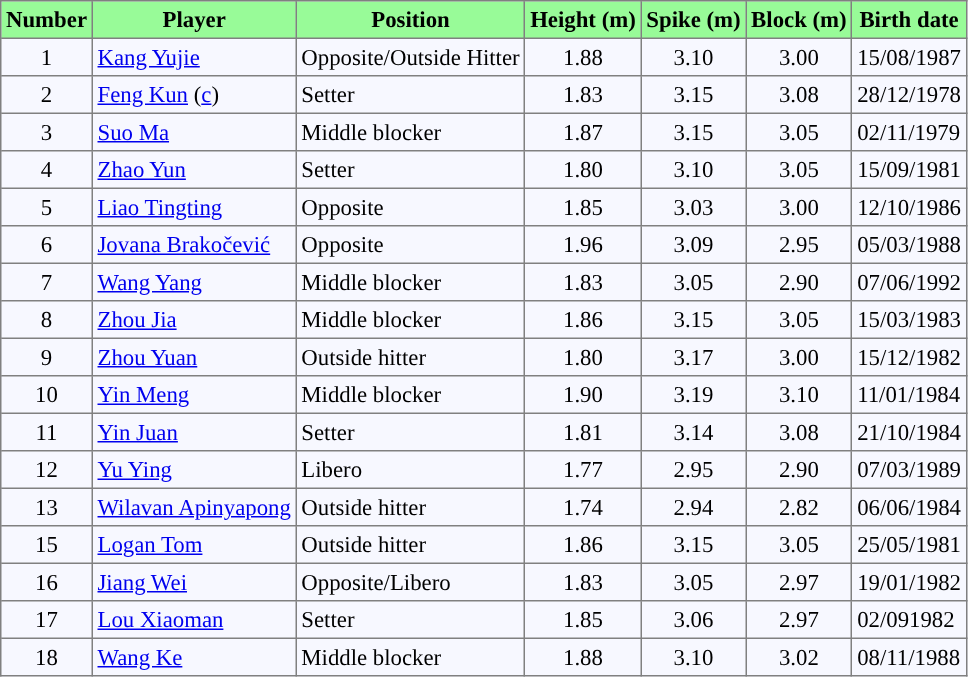<table bgcolor="#f7f8ff" cellpadding="3" cellspacing="0" border="1" style="font-size: 95%; border: gray solid 1px; border-collapse: collapse;">
<tr bgcolor="98FB98">
<td align=center><strong>Number</strong></td>
<td align=center><strong>Player</strong></td>
<td align=center><strong>Position</strong></td>
<td align=center><strong>Height (m)</strong></td>
<td align=center><strong>Spike (m)</strong></td>
<td align=center><strong>Block (m)</strong></td>
<td align=center><strong>Birth date</strong></td>
</tr>
<tr align=left>
<td align="center">1</td>
<td> <a href='#'>Kang Yujie</a></td>
<td>Opposite/Outside Hitter</td>
<td align="center">1.88</td>
<td align="center">3.10</td>
<td align="center">3.00</td>
<td>15/08/1987</td>
</tr>
<tr align=left>
<td align="center">2</td>
<td> <a href='#'>Feng Kun</a> (<a href='#'>c</a>)</td>
<td>Setter</td>
<td align="center">1.83</td>
<td align="center">3.15</td>
<td align="center">3.08</td>
<td>28/12/1978</td>
</tr>
<tr align="left">
<td align="center">3</td>
<td> <a href='#'>Suo Ma</a></td>
<td>Middle blocker</td>
<td align="center">1.87</td>
<td align="center">3.15</td>
<td align="center">3.05</td>
<td>02/11/1979</td>
</tr>
<tr align=left>
<td align="center">4</td>
<td> <a href='#'>Zhao Yun</a></td>
<td>Setter</td>
<td align="center">1.80</td>
<td align="center">3.10</td>
<td align="center">3.05</td>
<td>15/09/1981</td>
</tr>
<tr align=left>
<td align="center">5</td>
<td> <a href='#'>Liao Tingting</a></td>
<td>Opposite</td>
<td align="center">1.85</td>
<td align="center">3.03</td>
<td align="center">3.00</td>
<td>12/10/1986</td>
</tr>
<tr align=left>
<td align="center">6</td>
<td> <a href='#'>Jovana Brakočević</a></td>
<td>Opposite</td>
<td align="center">1.96</td>
<td align="center">3.09</td>
<td align="center">2.95</td>
<td>05/03/1988</td>
</tr>
<tr align=left>
<td align="center">7</td>
<td> <a href='#'>Wang Yang</a></td>
<td>Middle blocker</td>
<td align="center">1.83</td>
<td align="center">3.05</td>
<td align="center">2.90</td>
<td>07/06/1992</td>
</tr>
<tr align=left>
<td align="center">8</td>
<td> <a href='#'>Zhou Jia</a></td>
<td>Middle blocker</td>
<td align="center">1.86</td>
<td align="center">3.15</td>
<td align="center">3.05</td>
<td>15/03/1983</td>
</tr>
<tr align=left>
<td align="center">9</td>
<td> <a href='#'>Zhou Yuan</a></td>
<td>Outside hitter</td>
<td align="center">1.80</td>
<td align="center">3.17</td>
<td align="center">3.00</td>
<td>15/12/1982</td>
</tr>
<tr align=left>
<td align="center">10</td>
<td> <a href='#'>Yin Meng</a></td>
<td>Middle blocker</td>
<td align="center">1.90</td>
<td align="center">3.19</td>
<td align="center">3.10</td>
<td>11/01/1984</td>
</tr>
<tr align=left>
<td align="center">11</td>
<td> <a href='#'>Yin Juan</a></td>
<td>Setter</td>
<td align="center">1.81</td>
<td align="center">3.14</td>
<td align="center">3.08</td>
<td>21/10/1984</td>
</tr>
<tr align="left">
<td align="center">12</td>
<td> <a href='#'>Yu Ying</a></td>
<td>Libero</td>
<td align="center">1.77</td>
<td align="center">2.95</td>
<td align="center">2.90</td>
<td>07/03/1989</td>
</tr>
<tr align="left">
<td align="center">13</td>
<td> <a href='#'>Wilavan Apinyapong</a></td>
<td>Outside hitter</td>
<td align="center">1.74</td>
<td align="center">2.94</td>
<td align="center">2.82</td>
<td>06/06/1984</td>
</tr>
<tr align=left>
<td align="center">15</td>
<td>  <a href='#'>Logan Tom</a></td>
<td>Outside hitter</td>
<td align="center">1.86</td>
<td align="center">3.15</td>
<td align="center">3.05</td>
<td>25/05/1981</td>
</tr>
<tr align=left>
<td align="center">16</td>
<td> <a href='#'>Jiang Wei</a></td>
<td>Opposite/Libero</td>
<td align="center">1.83</td>
<td align="center">3.05</td>
<td align="center">2.97</td>
<td>19/01/1982</td>
</tr>
<tr align=left>
<td align="center">17</td>
<td> <a href='#'>Lou Xiaoman</a></td>
<td>Setter</td>
<td align="center">1.85</td>
<td align="center">3.06</td>
<td align="center">2.97</td>
<td>02/091982</td>
</tr>
<tr align="left">
<td align="center">18</td>
<td> <a href='#'>Wang Ke</a></td>
<td>Middle blocker</td>
<td align="center">1.88</td>
<td align="center">3.10</td>
<td align="center">3.02</td>
<td>08/11/1988</td>
</tr>
</table>
